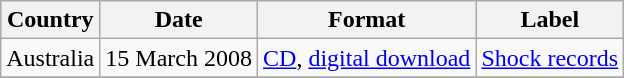<table class="wikitable" border="1">
<tr>
<th scope="col">Country</th>
<th scope="col">Date</th>
<th scope="col">Format</th>
<th scope="col">Label</th>
</tr>
<tr>
<td>Australia</td>
<td>15 March 2008</td>
<td><a href='#'>CD</a>, <a href='#'>digital download</a></td>
<td><a href='#'>Shock records</a></td>
</tr>
<tr>
</tr>
</table>
